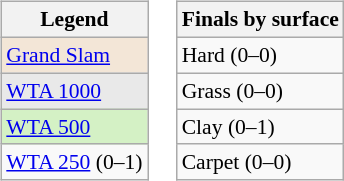<table>
<tr valign=top>
<td><br><table class="wikitable" style=font-size:90%>
<tr>
<th>Legend</th>
</tr>
<tr>
<td style="background:#f3e6d7;"><a href='#'>Grand Slam</a></td>
</tr>
<tr>
<td style="background:#e9e9e9;"><a href='#'>WTA 1000</a></td>
</tr>
<tr>
<td style="background:#d4f1c5;"><a href='#'>WTA 500</a></td>
</tr>
<tr>
<td><a href='#'>WTA 250</a> (0–1)</td>
</tr>
</table>
</td>
<td><br><table class="wikitable" style=font-size:90%>
<tr>
<th>Finals by surface</th>
</tr>
<tr>
<td>Hard (0–0)</td>
</tr>
<tr>
<td>Grass (0–0)</td>
</tr>
<tr>
<td>Clay (0–1)</td>
</tr>
<tr>
<td>Carpet (0–0)</td>
</tr>
</table>
</td>
</tr>
</table>
